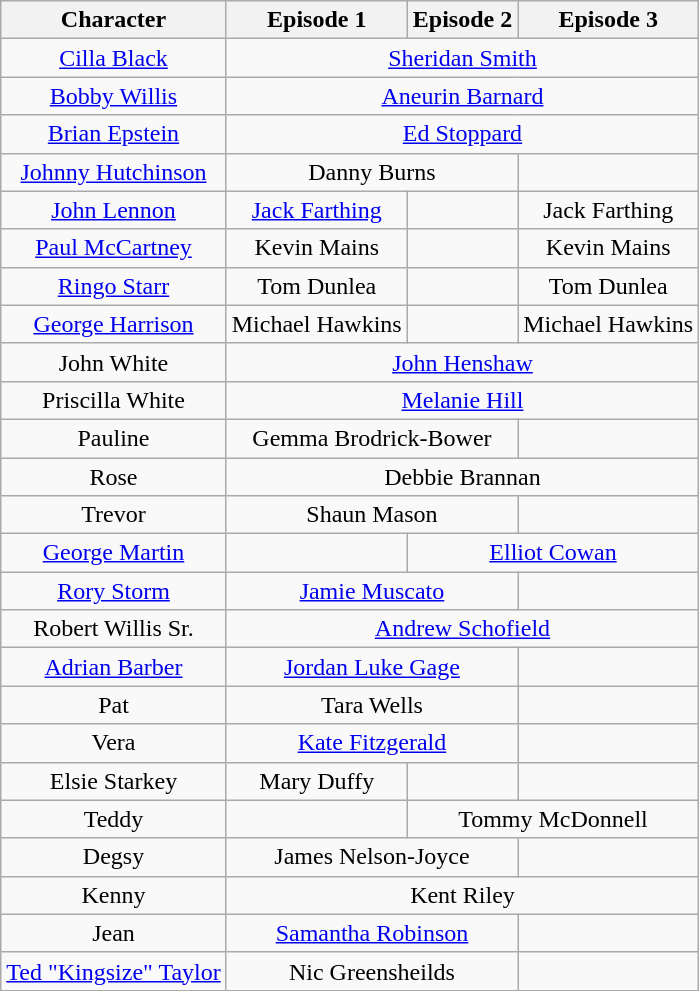<table class="wikitable" style="text-align:center;">
<tr>
<th>Character</th>
<th>Episode 1</th>
<th>Episode 2</th>
<th>Episode 3</th>
</tr>
<tr>
<td><a href='#'>Cilla Black</a></td>
<td colspan="3" style="text-align:center;"><a href='#'>Sheridan Smith</a></td>
</tr>
<tr>
<td><a href='#'>Bobby Willis</a></td>
<td colspan="3" style="text-align:center;"><a href='#'>Aneurin Barnard</a></td>
</tr>
<tr>
<td><a href='#'>Brian Epstein</a></td>
<td colspan="3" style="text-align:center;"><a href='#'>Ed Stoppard</a></td>
</tr>
<tr>
<td><a href='#'>Johnny Hutchinson</a></td>
<td colspan="2" style="text-align:center;">Danny Burns</td>
<td></td>
</tr>
<tr>
<td><a href='#'>John Lennon</a></td>
<td><a href='#'>Jack Farthing</a></td>
<td></td>
<td>Jack Farthing</td>
</tr>
<tr>
<td><a href='#'>Paul McCartney</a></td>
<td>Kevin Mains</td>
<td></td>
<td>Kevin Mains</td>
</tr>
<tr>
<td><a href='#'>Ringo Starr</a></td>
<td>Tom Dunlea</td>
<td></td>
<td>Tom Dunlea</td>
</tr>
<tr>
<td><a href='#'>George Harrison</a></td>
<td>Michael Hawkins</td>
<td></td>
<td>Michael Hawkins</td>
</tr>
<tr>
<td>John White</td>
<td colspan="3" style="text-align:center;"><a href='#'>John Henshaw</a></td>
</tr>
<tr>
<td>Priscilla White</td>
<td colspan="3" style="text-align:center;"><a href='#'>Melanie Hill</a></td>
</tr>
<tr>
<td>Pauline</td>
<td colspan="2" style="text-align:center;">Gemma Brodrick-Bower</td>
<td></td>
</tr>
<tr>
<td>Rose</td>
<td colspan="3" style="text-align:center;">Debbie Brannan</td>
</tr>
<tr>
<td>Trevor</td>
<td colspan="2" style="text-align:center;">Shaun Mason</td>
<td></td>
</tr>
<tr>
<td><a href='#'>George Martin</a></td>
<td></td>
<td colspan="3" style="text-align:center;"><a href='#'>Elliot Cowan</a></td>
</tr>
<tr>
<td><a href='#'>Rory Storm</a></td>
<td colspan="2" style="text-align:center;"><a href='#'>Jamie Muscato</a></td>
<td></td>
</tr>
<tr>
<td>Robert Willis Sr.</td>
<td colspan="3"><a href='#'>Andrew Schofield</a></td>
</tr>
<tr>
<td><a href='#'>Adrian Barber</a></td>
<td colspan="2" style="text-align:center;"><a href='#'>Jordan Luke Gage</a></td>
<td></td>
</tr>
<tr>
<td>Pat</td>
<td colspan="2" style="text-align:center;">Tara Wells</td>
<td></td>
</tr>
<tr>
<td>Vera</td>
<td colspan="2" style="text-align:center;"><a href='#'>Kate Fitzgerald</a></td>
<td></td>
</tr>
<tr>
<td>Elsie Starkey</td>
<td colspan="1" style="text-align:center;">Mary Duffy</td>
<td></td>
<td></td>
</tr>
<tr>
<td>Teddy</td>
<td></td>
<td colspan="2" style="text-align:center;">Tommy McDonnell</td>
</tr>
<tr>
<td>Degsy</td>
<td colspan="2" style="text-align:center;">James Nelson-Joyce</td>
<td></td>
</tr>
<tr>
<td>Kenny</td>
<td colspan="3" style="text-align:center;">Kent Riley</td>
</tr>
<tr>
<td>Jean</td>
<td colspan="2"><a href='#'>Samantha Robinson</a></td>
<td></td>
</tr>
<tr>
<td><a href='#'>Ted "Kingsize" Taylor</a></td>
<td colspan="2" style="text-align:center;">Nic Greensheilds</td>
<td></td>
</tr>
</table>
